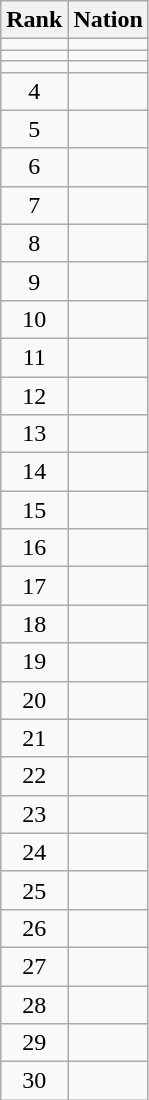<table class="wikitable sortable" style="text-align:left">
<tr>
<th>Rank</th>
<th>Nation</th>
</tr>
<tr>
<td align="center"></td>
<td></td>
</tr>
<tr>
<td align="center"></td>
<td></td>
</tr>
<tr>
<td align="center"></td>
<td></td>
</tr>
<tr>
<td align="center">4</td>
<td></td>
</tr>
<tr>
<td align="center">5</td>
<td></td>
</tr>
<tr>
<td align="center">6</td>
<td></td>
</tr>
<tr>
<td align="center">7</td>
<td></td>
</tr>
<tr>
<td align="center">8</td>
<td></td>
</tr>
<tr>
<td align="center">9</td>
<td></td>
</tr>
<tr>
<td align="center">10</td>
<td></td>
</tr>
<tr>
<td align="center">11</td>
<td></td>
</tr>
<tr>
<td align="center">12</td>
<td></td>
</tr>
<tr>
<td align="center">13</td>
<td></td>
</tr>
<tr>
<td align="center">14</td>
<td></td>
</tr>
<tr>
<td align="center">15</td>
<td></td>
</tr>
<tr>
<td align="center">16</td>
<td></td>
</tr>
<tr>
<td align="center">17</td>
<td></td>
</tr>
<tr>
<td align="center">18</td>
<td></td>
</tr>
<tr>
<td align="center">19</td>
<td></td>
</tr>
<tr>
<td align="center">20</td>
<td></td>
</tr>
<tr>
<td align="center">21</td>
<td></td>
</tr>
<tr>
<td align="center">22</td>
<td></td>
</tr>
<tr>
<td align="center">23</td>
<td></td>
</tr>
<tr>
<td align="center">24</td>
<td></td>
</tr>
<tr>
<td align="center">25</td>
<td></td>
</tr>
<tr>
<td align="center">26</td>
<td></td>
</tr>
<tr>
<td align="center">27</td>
<td></td>
</tr>
<tr>
<td align="center">28</td>
<td></td>
</tr>
<tr>
<td align="center">29</td>
<td></td>
</tr>
<tr>
<td align="center">30</td>
<td></td>
</tr>
</table>
